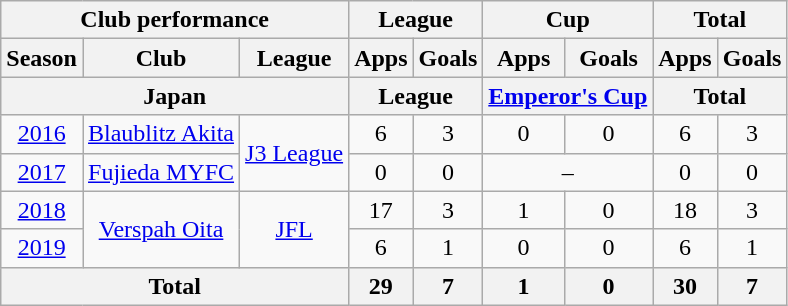<table class="wikitable" style="text-align:center;">
<tr>
<th colspan=3>Club performance</th>
<th colspan=2>League</th>
<th colspan=2>Cup</th>
<th colspan=2>Total</th>
</tr>
<tr>
<th>Season</th>
<th>Club</th>
<th>League</th>
<th>Apps</th>
<th>Goals</th>
<th>Apps</th>
<th>Goals</th>
<th>Apps</th>
<th>Goals</th>
</tr>
<tr>
<th colspan=3>Japan</th>
<th colspan=2>League</th>
<th colspan=2><a href='#'>Emperor's Cup</a></th>
<th colspan=2>Total</th>
</tr>
<tr>
<td><a href='#'>2016</a></td>
<td><a href='#'>Blaublitz Akita</a></td>
<td rowspan="2"><a href='#'>J3 League</a></td>
<td>6</td>
<td>3</td>
<td>0</td>
<td>0</td>
<td>6</td>
<td>3</td>
</tr>
<tr>
<td><a href='#'>2017</a></td>
<td><a href='#'>Fujieda MYFC</a></td>
<td>0</td>
<td>0</td>
<td colspan="2">–</td>
<td>0</td>
<td>0</td>
</tr>
<tr>
<td><a href='#'>2018</a></td>
<td rowspan="2"><a href='#'>Verspah Oita</a></td>
<td rowspan="2"><a href='#'>JFL</a></td>
<td>17</td>
<td>3</td>
<td>1</td>
<td>0</td>
<td>18</td>
<td>3</td>
</tr>
<tr>
<td><a href='#'>2019</a></td>
<td>6</td>
<td>1</td>
<td>0</td>
<td>0</td>
<td>6</td>
<td>1</td>
</tr>
<tr>
<th colspan=3>Total</th>
<th>29</th>
<th>7</th>
<th>1</th>
<th>0</th>
<th>30</th>
<th>7</th>
</tr>
</table>
